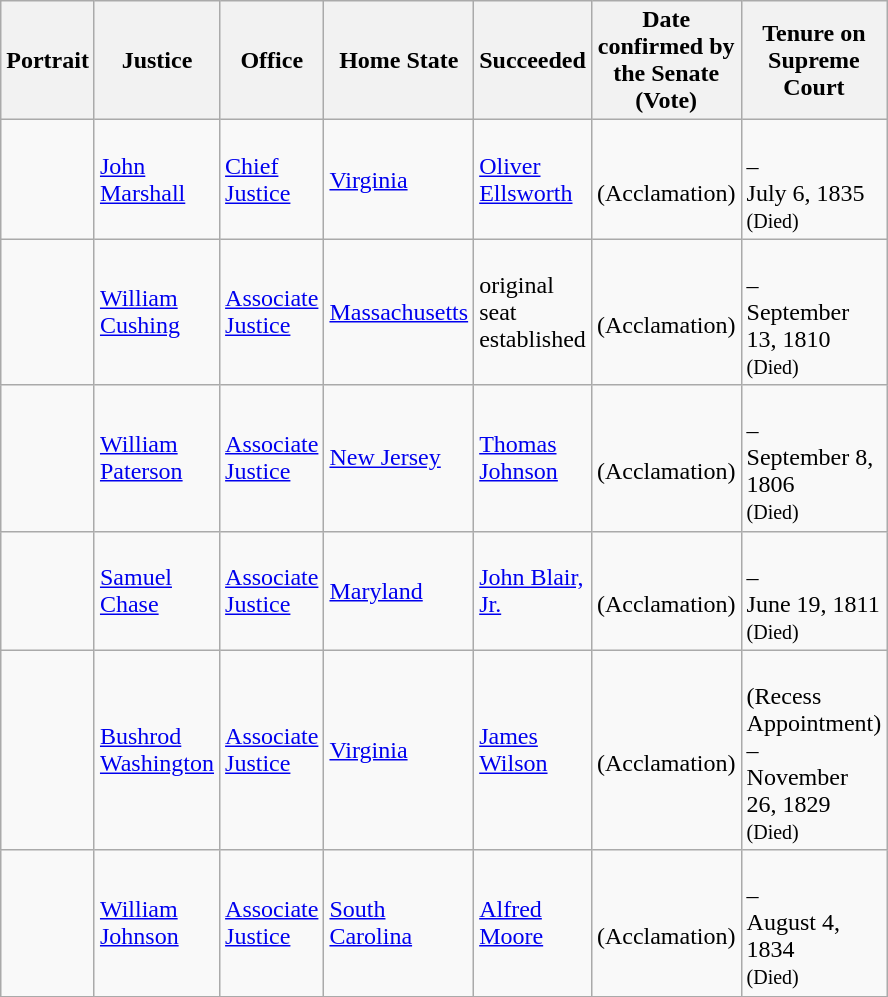<table class="wikitable sortable">
<tr>
<th scope="col" style="width: 10px;">Portrait</th>
<th scope="col" style="width: 10px;">Justice</th>
<th scope="col" style="width: 10px;">Office</th>
<th scope="col" style="width: 10px;">Home State</th>
<th scope="col" style="width: 10px;">Succeeded</th>
<th scope="col" style="width: 10px;">Date confirmed by the Senate<br>(Vote)</th>
<th scope="col" style="width: 10px;">Tenure on Supreme Court</th>
</tr>
<tr>
<td></td>
<td><a href='#'>John Marshall</a></td>
<td><a href='#'>Chief Justice</a></td>
<td><a href='#'>Virginia</a></td>
<td><a href='#'>Oliver Ellsworth</a></td>
<td><br>(Acclamation)</td>
<td><br>–<br>July 6, 1835<br><small>(Died)</small></td>
</tr>
<tr>
<td></td>
<td><a href='#'>William Cushing</a><br></td>
<td><a href='#'>Associate Justice</a></td>
<td><a href='#'>Massachusetts</a></td>
<td>original seat established</td>
<td><br>(Acclamation)</td>
<td><br>–<br>September 13, 1810<br><small>(Died)</small></td>
</tr>
<tr>
<td></td>
<td><a href='#'>William Paterson</a><br></td>
<td><a href='#'>Associate Justice</a></td>
<td><a href='#'>New Jersey</a></td>
<td><a href='#'>Thomas Johnson</a></td>
<td><br>(Acclamation)</td>
<td><br>–<br>September 8, 1806<br><small>(Died)</small></td>
</tr>
<tr>
<td></td>
<td><a href='#'>Samuel Chase</a><br></td>
<td><a href='#'>Associate Justice</a></td>
<td><a href='#'>Maryland</a></td>
<td><a href='#'>John Blair, Jr.</a></td>
<td><br>(Acclamation)</td>
<td><br>–<br>June 19, 1811<br><small>(Died)</small></td>
</tr>
<tr>
<td></td>
<td><a href='#'>Bushrod Washington</a><br></td>
<td><a href='#'>Associate Justice</a></td>
<td><a href='#'>Virginia</a></td>
<td><a href='#'>James Wilson</a></td>
<td><br>(Acclamation)</td>
<td><br>(Recess Appointment)<br>–<br>November 26, 1829<br><small>(Died)</small></td>
</tr>
<tr>
<td></td>
<td><a href='#'>William Johnson</a><br></td>
<td><a href='#'>Associate Justice</a></td>
<td><a href='#'>South Carolina</a></td>
<td><a href='#'>Alfred Moore</a></td>
<td><br>(Acclamation)</td>
<td><br>–<br>August 4, 1834<br><small>(Died)</small></td>
</tr>
<tr>
</tr>
</table>
